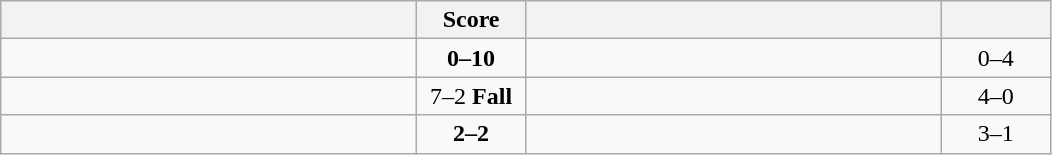<table class="wikitable" style="text-align: center; ">
<tr>
<th align="right" width="270"></th>
<th width="65">Score</th>
<th align="left" width="270"></th>
<th width="65"></th>
</tr>
<tr>
<td align="left"></td>
<td><strong>0–10</strong></td>
<td align="left"><strong></strong></td>
<td>0–4 <strong></strong></td>
</tr>
<tr>
<td align="left"><strong></strong></td>
<td>7–2 <strong>Fall</strong></td>
<td align="left"></td>
<td>4–0 <strong></strong></td>
</tr>
<tr>
<td align="left"><strong></strong></td>
<td><strong>2–2</strong></td>
<td align="left"></td>
<td>3–1 <strong></strong></td>
</tr>
</table>
